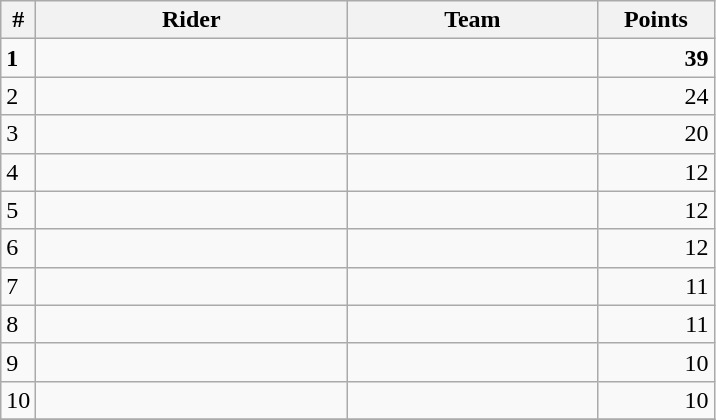<table class="wikitable">
<tr>
<th>#</th>
<th width="200">Rider</th>
<th width="160">Team</th>
<th width="70">Points</th>
</tr>
<tr>
<td><strong>1</strong></td>
<td><strong></strong> </td>
<td><strong></strong></td>
<td align=right><strong>39</strong></td>
</tr>
<tr>
<td>2</td>
<td></td>
<td></td>
<td align=right>24</td>
</tr>
<tr>
<td>3</td>
<td> </td>
<td></td>
<td align=right>20</td>
</tr>
<tr>
<td>4</td>
<td></td>
<td></td>
<td align=right>12</td>
</tr>
<tr>
<td>5</td>
<td></td>
<td></td>
<td align=right>12</td>
</tr>
<tr>
<td>6</td>
<td></td>
<td></td>
<td align=right>12</td>
</tr>
<tr>
<td>7</td>
<td></td>
<td></td>
<td align=right>11</td>
</tr>
<tr>
<td>8</td>
<td></td>
<td></td>
<td align=right>11</td>
</tr>
<tr>
<td>9</td>
<td></td>
<td></td>
<td align=right>10</td>
</tr>
<tr>
<td>10</td>
<td></td>
<td></td>
<td align=right>10</td>
</tr>
<tr>
</tr>
</table>
